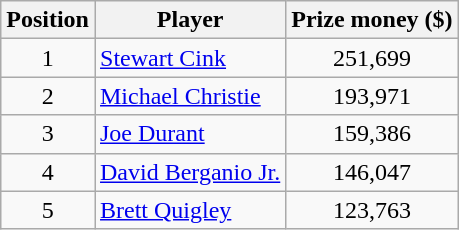<table class="wikitable">
<tr>
<th>Position</th>
<th>Player</th>
<th>Prize money ($)</th>
</tr>
<tr>
<td align=center>1</td>
<td> <a href='#'>Stewart Cink</a></td>
<td align=center>251,699</td>
</tr>
<tr>
<td align=center>2</td>
<td> <a href='#'>Michael Christie</a></td>
<td align=center>193,971</td>
</tr>
<tr>
<td align=center>3</td>
<td> <a href='#'>Joe Durant</a></td>
<td align=center>159,386</td>
</tr>
<tr>
<td align=center>4</td>
<td> <a href='#'>David Berganio Jr.</a></td>
<td align=center>146,047</td>
</tr>
<tr>
<td align=center>5</td>
<td> <a href='#'>Brett Quigley</a></td>
<td align=center>123,763</td>
</tr>
</table>
